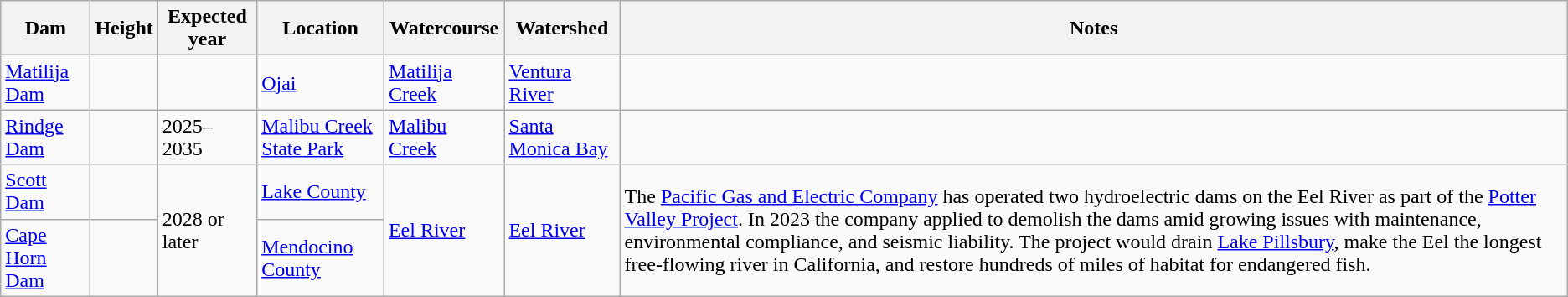<table class="wikitable sortable">
<tr>
<th>Dam</th>
<th>Height</th>
<th>Expected year</th>
<th>Location</th>
<th>Watercourse</th>
<th>Watershed</th>
<th>Notes</th>
</tr>
<tr>
<td><a href='#'>Matilija Dam</a></td>
<td></td>
<td></td>
<td><a href='#'>Ojai</a><br></td>
<td><a href='#'>Matilija Creek</a></td>
<td><a href='#'>Ventura River</a></td>
<td></td>
</tr>
<tr>
<td><a href='#'>Rindge Dam</a></td>
<td></td>
<td>2025–2035</td>
<td><a href='#'>Malibu Creek State Park</a><br></td>
<td><a href='#'>Malibu Creek</a></td>
<td><a href='#'>Santa Monica Bay</a></td>
<td></td>
</tr>
<tr>
<td><a href='#'>Scott Dam</a></td>
<td></td>
<td rowspan=2>2028 or later</td>
<td><a href='#'>Lake County</a><br></td>
<td rowspan=2><a href='#'>Eel River</a></td>
<td rowspan=2><a href='#'>Eel River</a></td>
<td rowspan=2>The <a href='#'>Pacific Gas and Electric Company</a> has operated two hydroelectric dams on the Eel River as part of the <a href='#'>Potter Valley Project</a>. In 2023 the company applied to demolish the dams amid growing issues with maintenance, environmental compliance, and seismic liability. The project would drain <a href='#'>Lake Pillsbury</a>, make the Eel the longest free-flowing river in California, and restore hundreds of miles of habitat for endangered fish.</td>
</tr>
<tr>
<td><a href='#'>Cape Horn Dam</a></td>
<td></td>
<td><a href='#'>Mendocino County</a><br></td>
</tr>
</table>
